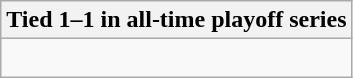<table class="wikitable collapsible collapsed">
<tr>
<th>Tied 1–1 in all-time playoff series</th>
</tr>
<tr>
<td><br>
</td>
</tr>
</table>
